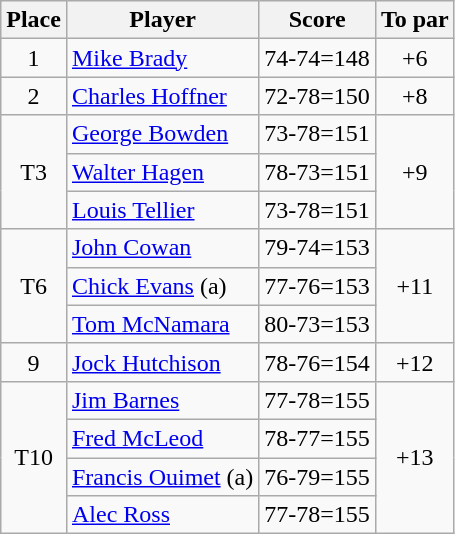<table class=wikitable>
<tr>
<th>Place</th>
<th>Player</th>
<th>Score</th>
<th>To par</th>
</tr>
<tr>
<td align=center>1</td>
<td> <a href='#'>Mike Brady</a></td>
<td>74-74=148</td>
<td align=center>+6</td>
</tr>
<tr>
<td align=center>2</td>
<td> <a href='#'>Charles Hoffner</a></td>
<td>72-78=150</td>
<td align=center>+8</td>
</tr>
<tr>
<td rowspan=3 align=center>T3</td>
<td> <a href='#'>George Bowden</a></td>
<td>73-78=151</td>
<td rowspan=3 align=center>+9</td>
</tr>
<tr>
<td> <a href='#'>Walter Hagen</a></td>
<td>78-73=151</td>
</tr>
<tr>
<td> <a href='#'>Louis Tellier</a></td>
<td>73-78=151</td>
</tr>
<tr>
<td rowspan=3 align=center>T6</td>
<td> <a href='#'>John Cowan</a></td>
<td>79-74=153</td>
<td rowspan=3 align=center>+11</td>
</tr>
<tr>
<td> <a href='#'>Chick Evans</a> (a)</td>
<td>77-76=153</td>
</tr>
<tr>
<td> <a href='#'>Tom McNamara</a></td>
<td>80-73=153</td>
</tr>
<tr>
<td align=center>9</td>
<td> <a href='#'>Jock Hutchison</a></td>
<td>78-76=154</td>
<td align=center>+12</td>
</tr>
<tr>
<td rowspan=4 align=center>T10</td>
<td> <a href='#'>Jim Barnes</a></td>
<td>77-78=155</td>
<td rowspan=4 align=center>+13</td>
</tr>
<tr>
<td> <a href='#'>Fred McLeod</a></td>
<td>78-77=155</td>
</tr>
<tr>
<td> <a href='#'>Francis Ouimet</a> (a)</td>
<td>76-79=155</td>
</tr>
<tr>
<td> <a href='#'>Alec Ross</a></td>
<td>77-78=155</td>
</tr>
</table>
